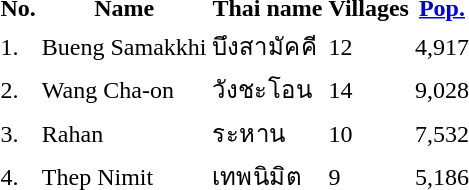<table>
<tr>
<th>No.</th>
<th>Name</th>
<th>Thai name</th>
<th>Villages</th>
<th><a href='#'>Pop.</a></th>
</tr>
<tr>
<td>1.</td>
<td>Bueng Samakkhi</td>
<td>บึงสามัคคี</td>
<td>12</td>
<td>4,917</td>
<td></td>
</tr>
<tr>
<td>2.</td>
<td>Wang Cha-on</td>
<td>วังชะโอน</td>
<td>14</td>
<td>9,028</td>
<td></td>
</tr>
<tr>
<td>3.</td>
<td>Rahan</td>
<td>ระหาน</td>
<td>10</td>
<td>7,532</td>
<td></td>
</tr>
<tr>
<td>4.</td>
<td>Thep Nimit</td>
<td>เทพนิมิต</td>
<td>9</td>
<td>5,186</td>
<td></td>
</tr>
</table>
